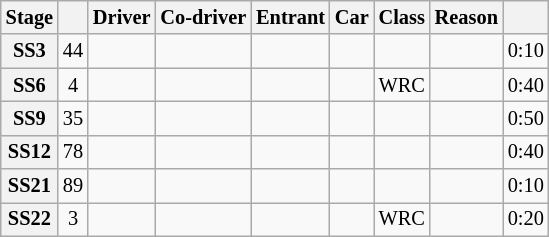<table class="wikitable" style="font-size: 85%;">
<tr>
<th>Stage</th>
<th></th>
<th>Driver</th>
<th>Co-driver</th>
<th>Entrant</th>
<th>Car</th>
<th>Class</th>
<th>Reason</th>
<th></th>
</tr>
<tr>
<th>SS3</th>
<td align="center">44</td>
<td></td>
<td></td>
<td></td>
<td></td>
<td align="center"></td>
<td></td>
<td align="center">0:10</td>
</tr>
<tr>
<th>SS6</th>
<td align="center">4</td>
<td></td>
<td></td>
<td></td>
<td></td>
<td align="center">WRC</td>
<td></td>
<td align="center">0:40</td>
</tr>
<tr>
<th>SS9</th>
<td align="center">35</td>
<td></td>
<td></td>
<td></td>
<td></td>
<td align="center"></td>
<td></td>
<td align="center">0:50</td>
</tr>
<tr>
<th>SS12</th>
<td align="center">78</td>
<td></td>
<td></td>
<td></td>
<td></td>
<td align="center"></td>
<td></td>
<td align="center">0:40</td>
</tr>
<tr>
<th>SS21</th>
<td align="center">89</td>
<td></td>
<td></td>
<td></td>
<td></td>
<td></td>
<td></td>
<td align="center">0:10</td>
</tr>
<tr>
<th>SS22</th>
<td align="center">3</td>
<td></td>
<td></td>
<td></td>
<td></td>
<td align="center">WRC</td>
<td></td>
<td align="center">0:20</td>
</tr>
</table>
